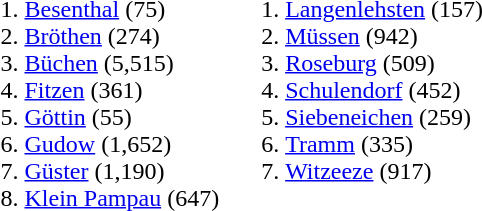<table>
<tr>
<td valign=top><br><ol><li><a href='#'>Besenthal</a> (75)</li><li><a href='#'>Bröthen</a> (274)</li><li><a href='#'>Büchen</a> (5,515)</li><li><a href='#'>Fitzen</a> (361)</li><li><a href='#'>Göttin</a> (55)</li><li><a href='#'>Gudow</a> (1,652)</li><li><a href='#'>Güster</a> (1,190)</li><li><a href='#'>Klein Pampau</a> (647)</li></ol></td>
<td valign=top><br><ol>
<li> <a href='#'>Langenlehsten</a> (157)
<li> <a href='#'>Müssen</a> (942)
<li> <a href='#'>Roseburg</a> (509)
<li> <a href='#'>Schulendorf</a> (452)
<li> <a href='#'>Siebeneichen</a> (259)
<li> <a href='#'>Tramm</a> (335)
<li> <a href='#'>Witzeeze</a> (917)
</ol></td>
</tr>
</table>
